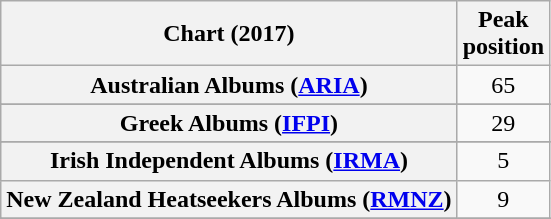<table class="wikitable sortable plainrowheaders" style="text-align:center">
<tr>
<th scope="col">Chart (2017)</th>
<th scope="col">Peak<br>position</th>
</tr>
<tr>
<th scope="row">Australian Albums (<a href='#'>ARIA</a>)</th>
<td>65</td>
</tr>
<tr>
</tr>
<tr>
</tr>
<tr>
</tr>
<tr>
</tr>
<tr>
</tr>
<tr>
</tr>
<tr>
<th scope="row">Greek Albums (<a href='#'>IFPI</a>)</th>
<td>29</td>
</tr>
<tr>
</tr>
<tr>
<th scope="row">Irish Independent Albums (<a href='#'>IRMA</a>)</th>
<td>5</td>
</tr>
<tr>
<th scope="row">New Zealand Heatseekers Albums (<a href='#'>RMNZ</a>)</th>
<td>9</td>
</tr>
<tr>
</tr>
<tr>
</tr>
<tr>
</tr>
<tr>
</tr>
<tr>
</tr>
<tr>
</tr>
</table>
